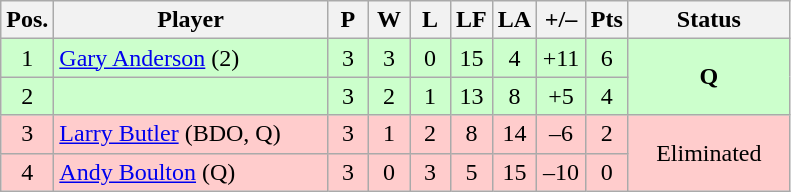<table class="wikitable" style="text-align:center; margin: 1em auto 1em auto, align:left">
<tr>
<th width=20>Pos.</th>
<th width=175>Player</th>
<th width=20>P</th>
<th width=20>W</th>
<th width=20>L</th>
<th width=20>LF</th>
<th width=20>LA</th>
<th width=25>+/–</th>
<th width=20>Pts</th>
<th width=100>Status</th>
</tr>
<tr style="background:#CCFFCC;">
<td>1</td>
<td style="text-align:left;"> <a href='#'>Gary Anderson</a> (2)</td>
<td>3</td>
<td>3</td>
<td>0</td>
<td>15</td>
<td>4</td>
<td>+11</td>
<td>6</td>
<td rowspan=2><strong>Q</strong></td>
</tr>
<tr style="background:#CCFFCC;">
<td>2</td>
<td style="text-align:left;"></td>
<td>3</td>
<td>2</td>
<td>1</td>
<td>13</td>
<td>8</td>
<td>+5</td>
<td>4</td>
</tr>
<tr style="background:#FFCCCC;">
<td>3</td>
<td style="text-align:left;"> <a href='#'>Larry Butler</a> (BDO, Q)</td>
<td>3</td>
<td>1</td>
<td>2</td>
<td>8</td>
<td>14</td>
<td>–6</td>
<td>2</td>
<td rowspan=2>Eliminated</td>
</tr>
<tr style="background:#FFCCCC;">
<td>4</td>
<td style="text-align:left;"> <a href='#'>Andy Boulton</a> (Q)</td>
<td>3</td>
<td>0</td>
<td>3</td>
<td>5</td>
<td>15</td>
<td>–10</td>
<td>0</td>
</tr>
</table>
